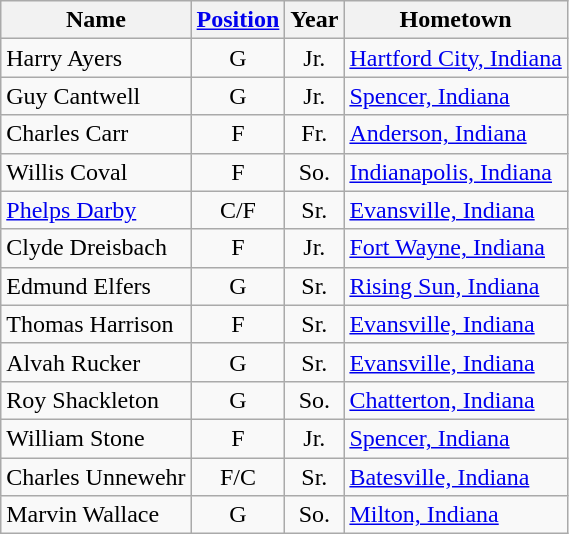<table class="wikitable" style="text-align:center">
<tr>
<th>Name</th>
<th><a href='#'>Position</a></th>
<th>Year</th>
<th>Hometown</th>
</tr>
<tr>
<td style="text-align:left">Harry Ayers</td>
<td>G</td>
<td>Jr.</td>
<td style="text-align:left"><a href='#'>Hartford City, Indiana</a></td>
</tr>
<tr>
<td style="text-align:left">Guy Cantwell</td>
<td>G</td>
<td>Jr.</td>
<td style="text-align:left"><a href='#'>Spencer, Indiana</a></td>
</tr>
<tr>
<td style="text-align:left">Charles Carr</td>
<td>F</td>
<td>Fr.</td>
<td style="text-align:left"><a href='#'>Anderson, Indiana</a></td>
</tr>
<tr>
<td style="text-align:left">Willis Coval</td>
<td>F</td>
<td>So.</td>
<td style="text-align:left"><a href='#'>Indianapolis, Indiana</a></td>
</tr>
<tr>
<td style="text-align:left"><a href='#'>Phelps Darby</a></td>
<td>C/F</td>
<td>Sr.</td>
<td style="text-align:left"><a href='#'>Evansville, Indiana</a></td>
</tr>
<tr>
<td style="text-align:left">Clyde Dreisbach</td>
<td>F</td>
<td>Jr.</td>
<td style="text-align:left"><a href='#'>Fort Wayne, Indiana</a></td>
</tr>
<tr>
<td style="text-align:left">Edmund Elfers</td>
<td>G</td>
<td>Sr.</td>
<td style="text-align:left"><a href='#'>Rising Sun, Indiana</a></td>
</tr>
<tr>
<td style="text-align:left">Thomas Harrison</td>
<td>F</td>
<td>Sr.</td>
<td style="text-align:left"><a href='#'>Evansville, Indiana</a></td>
</tr>
<tr>
<td style="text-align:left">Alvah Rucker</td>
<td>G</td>
<td>Sr.</td>
<td style="text-align:left"><a href='#'>Evansville, Indiana</a></td>
</tr>
<tr>
<td style="text-align:left">Roy Shackleton</td>
<td>G</td>
<td>So.</td>
<td style="text-align:left"><a href='#'>Chatterton, Indiana</a></td>
</tr>
<tr>
<td style="text-align:left">William Stone</td>
<td>F</td>
<td>Jr.</td>
<td style="text-align:left"><a href='#'>Spencer, Indiana</a></td>
</tr>
<tr>
<td style="text-align:left">Charles Unnewehr</td>
<td>F/C</td>
<td>Sr.</td>
<td style="text-align:left"><a href='#'>Batesville, Indiana</a></td>
</tr>
<tr>
<td style="text-align:left">Marvin Wallace</td>
<td>G</td>
<td>So.</td>
<td style="text-align:left"><a href='#'>Milton, Indiana</a></td>
</tr>
</table>
